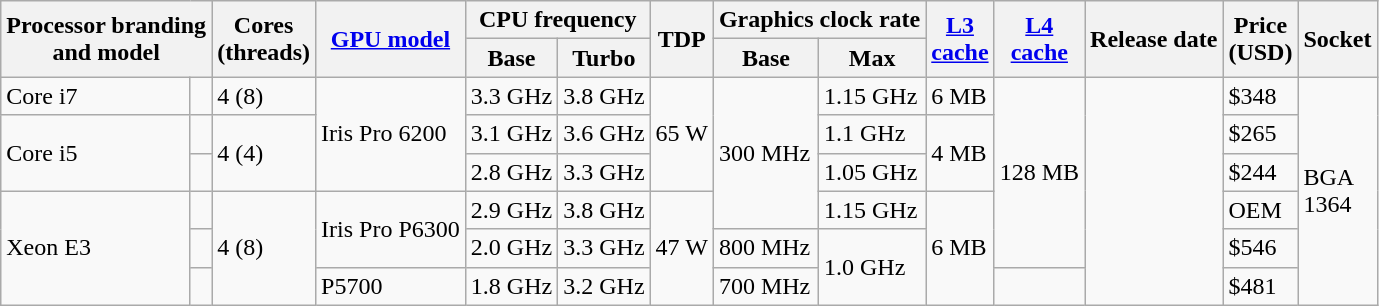<table class="wikitable">
<tr>
<th rowspan="2" colspan="2">Processor branding<br>and model</th>
<th rowspan="2">Cores<br>(threads)</th>
<th rowspan="2"><a href='#'>GPU model</a></th>
<th colspan="2">CPU frequency</th>
<th rowspan="2">TDP</th>
<th colspan="2">Graphics clock rate</th>
<th rowspan="2"><a href='#'>L3<br>cache</a></th>
<th rowspan="2"><a href='#'>L4<br>cache</a></th>
<th rowspan="2">Release date</th>
<th rowspan="2">Price<br>(USD)</th>
<th rowspan="2">Socket</th>
</tr>
<tr>
<th>Base</th>
<th>Turbo</th>
<th>Base</th>
<th>Max</th>
</tr>
<tr>
<td>Core i7</td>
<td><strong></strong></td>
<td>4 (8)</td>
<td rowspan="3">Iris Pro 6200</td>
<td>3.3 GHz</td>
<td>3.8 GHz</td>
<td rowspan="3">65 W</td>
<td rowspan="4">300 MHz</td>
<td>1.15 GHz</td>
<td>6 MB</td>
<td rowspan="5">128 MB</td>
<td rowspan="6"></td>
<td>$348</td>
<td rowspan="6">BGA<br>1364</td>
</tr>
<tr>
<td rowspan="2">Core i5</td>
<td><strong></strong></td>
<td rowspan="2">4 (4)</td>
<td>3.1 GHz</td>
<td>3.6 GHz</td>
<td>1.1 GHz</td>
<td rowspan="2">4 MB</td>
<td>$265</td>
</tr>
<tr>
<td><strong></strong></td>
<td>2.8 GHz</td>
<td>3.3 GHz</td>
<td>1.05 GHz</td>
<td>$244</td>
</tr>
<tr>
<td rowspan="3">Xeon E3</td>
<td><strong></strong></td>
<td rowspan="3">4 (8)</td>
<td rowspan="2">Iris Pro P6300</td>
<td>2.9 GHz</td>
<td>3.8 GHz</td>
<td rowspan="3">47 W</td>
<td>1.15 GHz</td>
<td rowspan="3">6 MB</td>
<td>OEM</td>
</tr>
<tr>
<td><strong></strong></td>
<td>2.0 GHz</td>
<td>3.3 GHz</td>
<td>800 MHz</td>
<td rowspan="2">1.0 GHz</td>
<td>$546</td>
</tr>
<tr>
<td><strong></strong></td>
<td>P5700</td>
<td>1.8 GHz</td>
<td>3.2 GHz</td>
<td>700 MHz</td>
<td></td>
<td>$481</td>
</tr>
</table>
